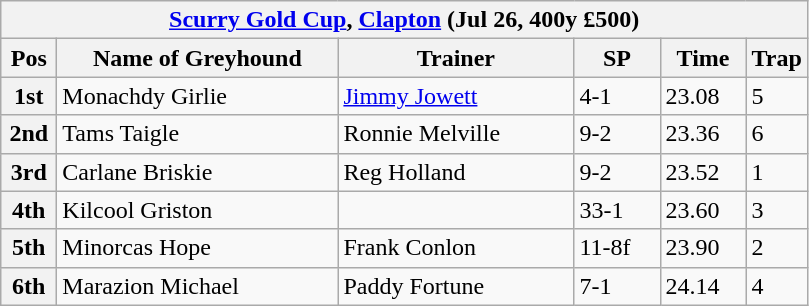<table class="wikitable">
<tr>
<th colspan="6"><a href='#'>Scurry Gold Cup</a>, <a href='#'>Clapton</a> (Jul 26, 400y £500)</th>
</tr>
<tr>
<th width=30>Pos</th>
<th width=180>Name of Greyhound</th>
<th width=150>Trainer</th>
<th width=50>SP</th>
<th width=50>Time</th>
<th width=30>Trap</th>
</tr>
<tr>
<th>1st</th>
<td>Monachdy Girlie</td>
<td><a href='#'>Jimmy Jowett</a></td>
<td>4-1</td>
<td>23.08</td>
<td>5</td>
</tr>
<tr>
<th>2nd</th>
<td>Tams Taigle</td>
<td>Ronnie Melville</td>
<td>9-2</td>
<td>23.36</td>
<td>6</td>
</tr>
<tr>
<th>3rd</th>
<td>Carlane Briskie</td>
<td>Reg Holland</td>
<td>9-2</td>
<td>23.52</td>
<td>1</td>
</tr>
<tr>
<th>4th</th>
<td>Kilcool Griston</td>
<td></td>
<td>33-1</td>
<td>23.60</td>
<td>3</td>
</tr>
<tr>
<th>5th</th>
<td>Minorcas Hope</td>
<td>Frank Conlon</td>
<td>11-8f</td>
<td>23.90</td>
<td>2</td>
</tr>
<tr>
<th>6th</th>
<td>Marazion Michael</td>
<td>Paddy Fortune</td>
<td>7-1</td>
<td>24.14</td>
<td>4</td>
</tr>
</table>
